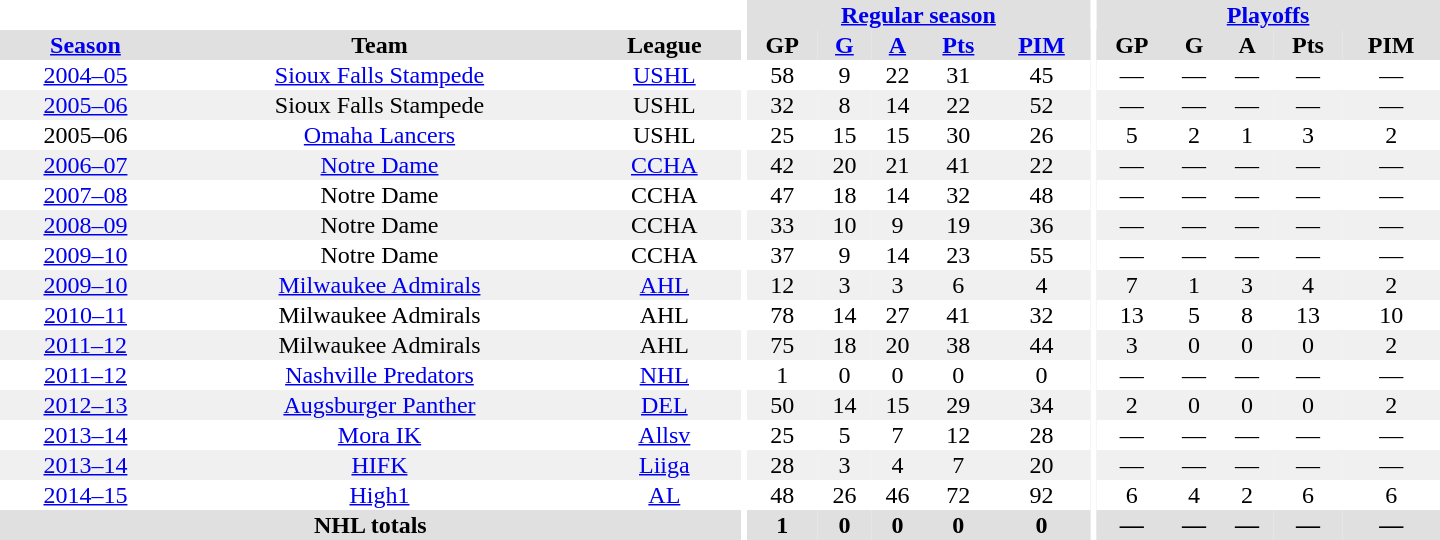<table border="0" cellpadding="1" cellspacing="0" style="text-align:center; width:60em">
<tr bgcolor="#e0e0e0">
<th colspan="3" bgcolor="#ffffff"></th>
<th rowspan="99" bgcolor="#ffffff"></th>
<th colspan="5"><a href='#'>Regular season</a></th>
<th rowspan="99" bgcolor="#ffffff"></th>
<th colspan="5"><a href='#'>Playoffs</a></th>
</tr>
<tr bgcolor="#e0e0e0">
<th><a href='#'>Season</a></th>
<th>Team</th>
<th>League</th>
<th>GP</th>
<th><a href='#'>G</a></th>
<th><a href='#'>A</a></th>
<th><a href='#'>Pts</a></th>
<th><a href='#'>PIM</a></th>
<th>GP</th>
<th>G</th>
<th>A</th>
<th>Pts</th>
<th>PIM</th>
</tr>
<tr ALIGN="center">
<td><a href='#'>2004–05</a></td>
<td><a href='#'>Sioux Falls Stampede</a></td>
<td><a href='#'>USHL</a></td>
<td>58</td>
<td>9</td>
<td>22</td>
<td>31</td>
<td>45</td>
<td>—</td>
<td>—</td>
<td>—</td>
<td>—</td>
<td>—</td>
</tr>
<tr ALIGN="center" bgcolor="#f0f0f0">
<td><a href='#'>2005–06</a></td>
<td>Sioux Falls Stampede</td>
<td>USHL</td>
<td>32</td>
<td>8</td>
<td>14</td>
<td>22</td>
<td>52</td>
<td>—</td>
<td>—</td>
<td>—</td>
<td>—</td>
<td>—</td>
</tr>
<tr ALIGN="center">
<td>2005–06</td>
<td><a href='#'>Omaha Lancers</a></td>
<td>USHL</td>
<td>25</td>
<td>15</td>
<td>15</td>
<td>30</td>
<td>26</td>
<td>5</td>
<td>2</td>
<td>1</td>
<td>3</td>
<td>2</td>
</tr>
<tr ALIGN="center" bgcolor="#f0f0f0">
<td><a href='#'>2006–07</a></td>
<td><a href='#'>Notre Dame</a></td>
<td><a href='#'>CCHA</a></td>
<td>42</td>
<td>20</td>
<td>21</td>
<td>41</td>
<td>22</td>
<td>—</td>
<td>—</td>
<td>—</td>
<td>—</td>
<td>—</td>
</tr>
<tr ALIGN="center">
<td><a href='#'>2007–08</a></td>
<td>Notre Dame</td>
<td>CCHA</td>
<td>47</td>
<td>18</td>
<td>14</td>
<td>32</td>
<td>48</td>
<td>—</td>
<td>—</td>
<td>—</td>
<td>—</td>
<td>—</td>
</tr>
<tr ALIGN="center" bgcolor="#f0f0f0">
<td><a href='#'>2008–09</a></td>
<td>Notre Dame</td>
<td>CCHA</td>
<td>33</td>
<td>10</td>
<td>9</td>
<td>19</td>
<td>36</td>
<td>—</td>
<td>—</td>
<td>—</td>
<td>—</td>
<td>—</td>
</tr>
<tr ALIGN="center">
<td><a href='#'>2009–10</a></td>
<td>Notre Dame</td>
<td>CCHA</td>
<td>37</td>
<td>9</td>
<td>14</td>
<td>23</td>
<td>55</td>
<td>—</td>
<td>—</td>
<td>—</td>
<td>—</td>
<td>—</td>
</tr>
<tr ALIGN="center" bgcolor="#f0f0f0">
<td><a href='#'>2009–10</a></td>
<td><a href='#'>Milwaukee Admirals</a></td>
<td><a href='#'>AHL</a></td>
<td>12</td>
<td>3</td>
<td>3</td>
<td>6</td>
<td>4</td>
<td>7</td>
<td>1</td>
<td>3</td>
<td>4</td>
<td>2</td>
</tr>
<tr ALIGN="center">
<td><a href='#'>2010–11</a></td>
<td>Milwaukee Admirals</td>
<td>AHL</td>
<td>78</td>
<td>14</td>
<td>27</td>
<td>41</td>
<td>32</td>
<td>13</td>
<td>5</td>
<td>8</td>
<td>13</td>
<td>10</td>
</tr>
<tr ALIGN="center" bgcolor="#f0f0f0">
<td><a href='#'>2011–12</a></td>
<td>Milwaukee Admirals</td>
<td>AHL</td>
<td>75</td>
<td>18</td>
<td>20</td>
<td>38</td>
<td>44</td>
<td>3</td>
<td>0</td>
<td>0</td>
<td>0</td>
<td>2</td>
</tr>
<tr ALIGN="center">
<td><a href='#'>2011–12</a></td>
<td><a href='#'>Nashville Predators</a></td>
<td><a href='#'>NHL</a></td>
<td>1</td>
<td>0</td>
<td>0</td>
<td>0</td>
<td>0</td>
<td>—</td>
<td>—</td>
<td>—</td>
<td>—</td>
<td>—</td>
</tr>
<tr ALIGN="center" bgcolor="#f0f0f0">
<td><a href='#'>2012–13</a></td>
<td><a href='#'>Augsburger Panther</a></td>
<td><a href='#'>DEL</a></td>
<td>50</td>
<td>14</td>
<td>15</td>
<td>29</td>
<td>34</td>
<td>2</td>
<td>0</td>
<td>0</td>
<td>0</td>
<td>2</td>
</tr>
<tr ALIGN="center">
<td><a href='#'>2013–14</a></td>
<td><a href='#'>Mora IK</a></td>
<td><a href='#'>Allsv</a></td>
<td>25</td>
<td>5</td>
<td>7</td>
<td>12</td>
<td>28</td>
<td>—</td>
<td>—</td>
<td>—</td>
<td>—</td>
<td>—</td>
</tr>
<tr ALIGN="center" bgcolor="#f0f0f0">
<td><a href='#'>2013–14</a></td>
<td><a href='#'>HIFK</a></td>
<td><a href='#'>Liiga</a></td>
<td>28</td>
<td>3</td>
<td>4</td>
<td>7</td>
<td>20</td>
<td>—</td>
<td>—</td>
<td>—</td>
<td>—</td>
<td>—</td>
</tr>
<tr ALIGN="center">
<td><a href='#'>2014–15</a></td>
<td><a href='#'>High1</a></td>
<td><a href='#'>AL</a></td>
<td>48</td>
<td>26</td>
<td>46</td>
<td>72</td>
<td>92</td>
<td>6</td>
<td>4</td>
<td>2</td>
<td>6</td>
<td>6</td>
</tr>
<tr bgcolor="#e0e0e0">
<th colspan="3">NHL totals</th>
<th>1</th>
<th>0</th>
<th>0</th>
<th>0</th>
<th>0</th>
<th>—</th>
<th>—</th>
<th>—</th>
<th>—</th>
<th>—</th>
</tr>
</table>
